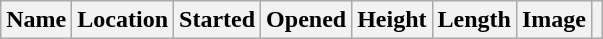<table class="wikitable sortable">
<tr>
<th>Name</th>
<th>Location</th>
<th>Started</th>
<th>Opened</th>
<th>Height</th>
<th>Length</th>
<th>Image</th>
<th><br>



































































































































































































</th>
</tr>
</table>
